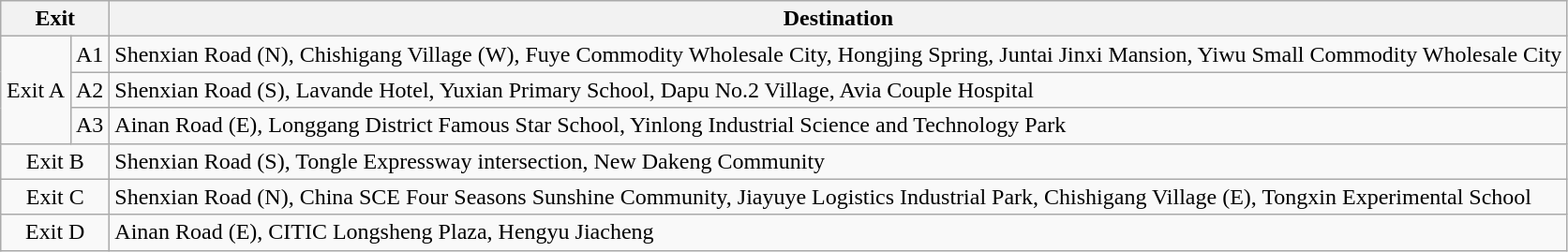<table class="wikitable">
<tr>
<th style="width:70px" colspan=2>Exit</th>
<th>Destination</th>
</tr>
<tr>
<td align=center rowspan=3>Exit A</td>
<td>A1</td>
<td>Shenxian Road (N), Chishigang Village (W), Fuye Commodity Wholesale City, Hongjing Spring, Juntai Jinxi Mansion, Yiwu Small Commodity Wholesale City</td>
</tr>
<tr>
<td>A2</td>
<td>Shenxian Road (S), Lavande Hotel, Yuxian Primary School, Dapu No.2 Village, Avia Couple Hospital</td>
</tr>
<tr>
<td>A3</td>
<td>Ainan Road (E), Longgang District Famous Star School, Yinlong Industrial Science and Technology Park</td>
</tr>
<tr>
<td align=center colspan=2>Exit B</td>
<td>Shenxian Road (S), Tongle Expressway intersection, New Dakeng Community</td>
</tr>
<tr>
<td align=center colspan=2>Exit C</td>
<td>Shenxian Road (N), China SCE Four Seasons Sunshine Community, Jiayuye Logistics Industrial Park, Chishigang Village (E), Tongxin Experimental School</td>
</tr>
<tr>
<td align=center colspan=2>Exit D</td>
<td>Ainan Road (E), CITIC Longsheng Plaza, Hengyu Jiacheng</td>
</tr>
</table>
